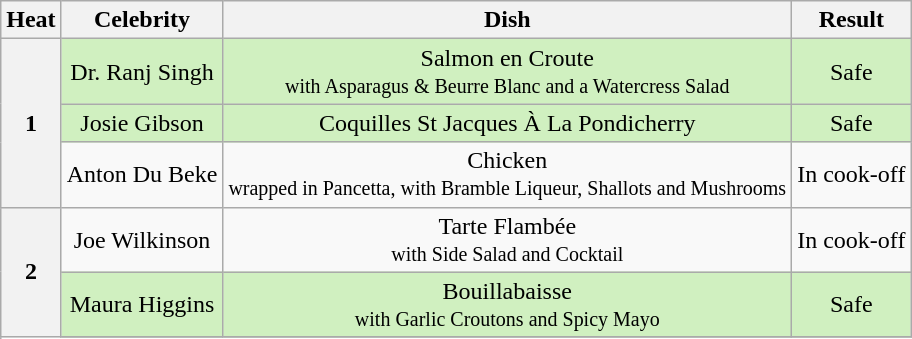<table class="wikitable" style="text-align:center;">
<tr>
<th>Heat</th>
<th>Celebrity</th>
<th>Dish</th>
<th>Result</th>
</tr>
<tr>
<th rowspan="3">1</th>
<td style="background:#d0f0c0;">Dr. Ranj Singh</td>
<td style="background:#d0f0c0;">Salmon en Croute<br><small>with Asparagus & Beurre Blanc and a Watercress Salad</small></td>
<td style="background:#d0f0c0;">Safe</td>
</tr>
<tr>
<td style="background:#d0f0c0;">Josie Gibson</td>
<td style="background:#d0f0c0;">Coquilles St Jacques À La Pondicherry</td>
<td style="background:#d0f0c0;">Safe</td>
</tr>
<tr>
<td>Anton Du Beke</td>
<td>Chicken<br><small>wrapped in Pancetta, with Bramble Liqueur, Shallots and Mushrooms</small></td>
<td>In cook-off</td>
</tr>
<tr>
<th rowspan="3">2</th>
<td>Joe Wilkinson</td>
<td>Tarte Flambée<br><small>with Side Salad and Cocktail</small></td>
<td>In cook-off</td>
</tr>
<tr>
<td style="background:#d0f0c0;">Maura Higgins</td>
<td style="background:#d0f0c0;">Bouillabaisse<br><small>with Garlic Croutons and Spicy Mayo</small></td>
<td style="background:#d0f0c0;">Safe</td>
</tr>
<tr>
</tr>
</table>
